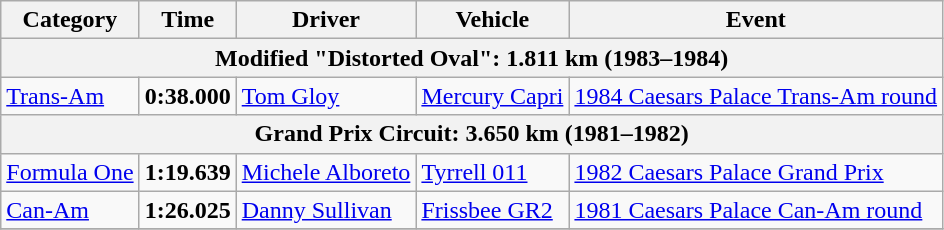<table class="wikitable">
<tr>
<th>Category</th>
<th>Time</th>
<th>Driver</th>
<th>Vehicle</th>
<th>Event</th>
</tr>
<tr>
<th colspan=5>Modified "Distorted Oval": 1.811 km (1983–1984)</th>
</tr>
<tr>
<td><a href='#'>Trans-Am</a></td>
<td><strong>0:38.000</strong></td>
<td><a href='#'>Tom Gloy</a></td>
<td><a href='#'>Mercury Capri</a></td>
<td><a href='#'>1984 Caesars Palace Trans-Am round</a></td>
</tr>
<tr>
<th colspan=5>Grand Prix Circuit: 3.650 km (1981–1982)</th>
</tr>
<tr>
<td><a href='#'>Formula One</a></td>
<td><strong>1:19.639</strong></td>
<td><a href='#'>Michele Alboreto</a></td>
<td><a href='#'>Tyrrell 011</a></td>
<td><a href='#'>1982 Caesars Palace Grand Prix</a></td>
</tr>
<tr>
<td><a href='#'>Can-Am</a></td>
<td><strong>1:26.025</strong></td>
<td><a href='#'>Danny Sullivan</a></td>
<td><a href='#'>Frissbee GR2</a></td>
<td><a href='#'>1981 Caesars Palace Can-Am round</a></td>
</tr>
<tr>
</tr>
</table>
